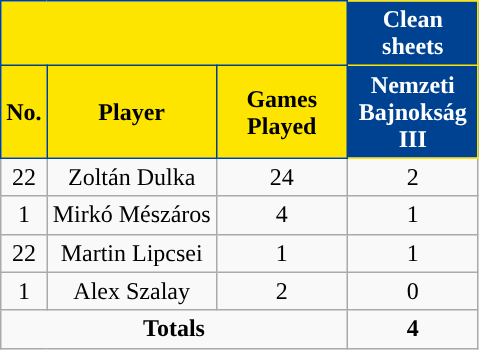<table class="wikitable sortable alternance" style="text-align:center">
<tr>
<th colspan="3" style="background:#FDE500;border:1px solid #004292"></th>
<th colspan="4" style="background:#004292;color:white;border:1px solid #FDE500">Clean sheets</th>
</tr>
<tr>
<th style="background-color:#FDE500;color:black;border:1px solid #004292">No.</th>
<th style="background-color:#FDE500;color:black;border:1px solid #004292">Player</th>
<th width=80 style="background-color:#FDE500;color:black;border:1px solid #004292">Games Played</th>
<th width=80 style="background-color:#004292;color:white;border:1px solid #FDE500">Nemzeti Bajnokság III</th>
</tr>
<tr>
<td>22</td>
<td> Zoltán Dulka</td>
<td>24</td>
<td>2</td>
</tr>
<tr>
<td>1</td>
<td> Mirkó Mészáros</td>
<td>4</td>
<td>1</td>
</tr>
<tr>
<td>22</td>
<td> Martin Lipcsei</td>
<td>1</td>
<td>1</td>
</tr>
<tr>
<td>1</td>
<td> Alex Szalay</td>
<td>2</td>
<td>0</td>
</tr>
<tr class="sortbottom">
<td colspan="3"><strong>Totals</strong></td>
<td><strong>4</strong></td>
</tr>
</table>
